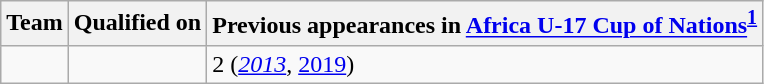<table class="wikitable sortable">
<tr>
<th>Team</th>
<th>Qualified on</th>
<th data-sort-type="number">Previous appearances in <a href='#'>Africa U-17 Cup of Nations</a><sup><strong><a href='#'>1</a></strong></sup></th>
</tr>
<tr>
<td></td>
<td></td>
<td>2 (<em><a href='#'>2013</a></em>, <a href='#'>2019</a>)</td>
</tr>
</table>
